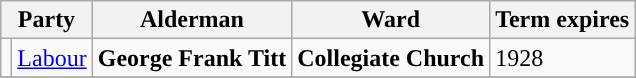<table class="wikitable">
<tr>
<th colspan="2">Party</th>
<th>Alderman</th>
<th>Ward</th>
<th>Term expires</th>
</tr>
<tr>
<td style="background-color:"></td>
<td><a href='#'>Labour</a></td>
<td><strong>George Frank Titt</strong></td>
<td><strong>Collegiate Church</strong></td>
<td>1928</td>
</tr>
<tr>
</tr>
</table>
